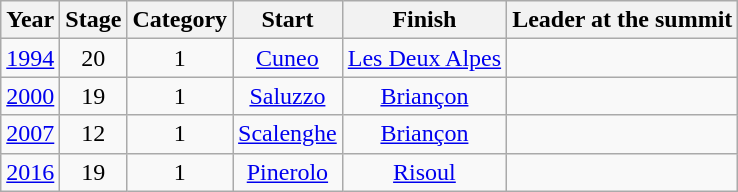<table class="wikitable" style="text-align: center;">
<tr>
<th>Year</th>
<th>Stage</th>
<th>Category</th>
<th>Start</th>
<th>Finish</th>
<th>Leader at the summit</th>
</tr>
<tr>
<td><a href='#'>1994</a></td>
<td>20</td>
<td>1</td>
<td><a href='#'>Cuneo</a></td>
<td><a href='#'>Les Deux Alpes</a></td>
<td align=left></td>
</tr>
<tr>
<td><a href='#'>2000</a></td>
<td>19</td>
<td>1</td>
<td><a href='#'>Saluzzo</a></td>
<td><a href='#'>Briançon</a></td>
<td align=left></td>
</tr>
<tr>
<td><a href='#'>2007</a></td>
<td>12</td>
<td>1</td>
<td><a href='#'>Scalenghe</a></td>
<td><a href='#'>Briançon</a></td>
<td align=left></td>
</tr>
<tr>
<td><a href='#'>2016</a></td>
<td>19</td>
<td>1</td>
<td><a href='#'>Pinerolo</a></td>
<td><a href='#'>Risoul</a></td>
<td align=left></td>
</tr>
</table>
